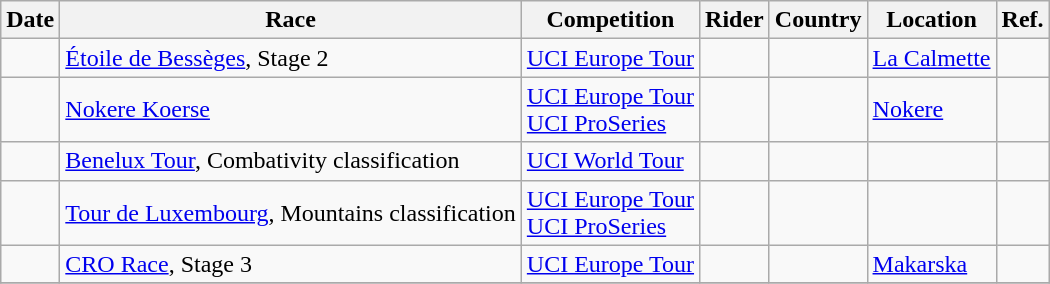<table class="wikitable sortable">
<tr>
<th>Date</th>
<th>Race</th>
<th>Competition</th>
<th>Rider</th>
<th>Country</th>
<th>Location</th>
<th class="unsortable">Ref.</th>
</tr>
<tr>
<td></td>
<td><a href='#'>Étoile de Bessèges</a>, Stage 2</td>
<td><a href='#'>UCI Europe Tour</a></td>
<td></td>
<td></td>
<td><a href='#'>La Calmette</a></td>
<td align="center"></td>
</tr>
<tr>
<td></td>
<td><a href='#'>Nokere Koerse</a></td>
<td><a href='#'>UCI Europe Tour</a> <br> <a href='#'>UCI ProSeries</a></td>
<td></td>
<td></td>
<td><a href='#'>Nokere</a></td>
<td align="center"></td>
</tr>
<tr>
<td></td>
<td><a href='#'>Benelux Tour</a>, Combativity classification</td>
<td><a href='#'>UCI World Tour</a></td>
<td></td>
<td></td>
<td></td>
<td align="center"></td>
</tr>
<tr>
<td></td>
<td><a href='#'>Tour de Luxembourg</a>, Mountains classification</td>
<td><a href='#'>UCI Europe Tour</a> <br> <a href='#'>UCI ProSeries</a></td>
<td></td>
<td></td>
<td></td>
<td align="center"></td>
</tr>
<tr>
<td></td>
<td><a href='#'>CRO Race</a>, Stage 3</td>
<td><a href='#'>UCI Europe Tour</a></td>
<td></td>
<td></td>
<td><a href='#'>Makarska</a></td>
<td align="center"></td>
</tr>
<tr>
</tr>
</table>
